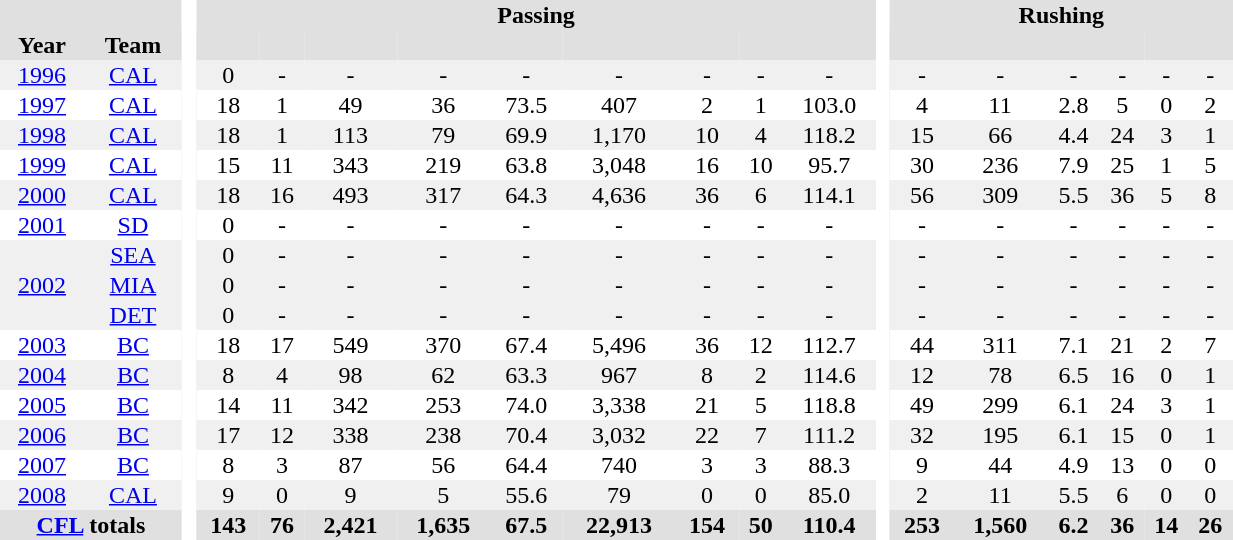<table BORDER="0" CELLPADDING="1" CELLSPACING="0" width="65%" style="text-align:center">
<tr bgcolor="#e0e0e0">
<th colspan="2"></th>
<th rowspan="100" bgcolor="#ffffff"> </th>
<th colspan="9">Passing</th>
<th rowspan="100" bgcolor="#ffffff"> </th>
<th colspan="6">Rushing</th>
</tr>
<tr bgcolor="#e0e0e0">
<th>Year</th>
<th>Team</th>
<th></th>
<th></th>
<th></th>
<th></th>
<th></th>
<th></th>
<th></th>
<th></th>
<th></th>
<th></th>
<th></th>
<th></th>
<th></th>
<th></th>
<th></th>
</tr>
<tr ALIGN="center" bgcolor="#f0f0f0">
<td><a href='#'>1996</a></td>
<td><a href='#'>CAL</a></td>
<td>0</td>
<td>-</td>
<td>-</td>
<td>-</td>
<td>-</td>
<td>-</td>
<td>-</td>
<td>-</td>
<td>-</td>
<td>-</td>
<td>-</td>
<td>-</td>
<td>-</td>
<td>-</td>
<td>-</td>
</tr>
<tr ALIGN="center">
<td><a href='#'>1997</a></td>
<td><a href='#'>CAL</a></td>
<td>18</td>
<td>1</td>
<td>49</td>
<td>36</td>
<td>73.5</td>
<td>407</td>
<td>2</td>
<td>1</td>
<td>103.0</td>
<td>4</td>
<td>11</td>
<td>2.8</td>
<td>5</td>
<td>0</td>
<td>2</td>
</tr>
<tr ALIGN="center" bgcolor="#f0f0f0">
<td><a href='#'>1998</a></td>
<td><a href='#'>CAL</a></td>
<td>18</td>
<td>1</td>
<td>113</td>
<td>79</td>
<td>69.9</td>
<td>1,170</td>
<td>10</td>
<td>4</td>
<td>118.2</td>
<td>15</td>
<td>66</td>
<td>4.4</td>
<td>24</td>
<td>3</td>
<td>1</td>
</tr>
<tr ALIGN="center">
<td><a href='#'>1999</a></td>
<td><a href='#'>CAL</a></td>
<td>15</td>
<td>11</td>
<td>343</td>
<td>219</td>
<td>63.8</td>
<td>3,048</td>
<td>16</td>
<td>10</td>
<td>95.7</td>
<td>30</td>
<td>236</td>
<td>7.9</td>
<td>25</td>
<td>1</td>
<td>5</td>
</tr>
<tr ALIGN="center" bgcolor="#f0f0f0">
<td><a href='#'>2000</a></td>
<td><a href='#'>CAL</a></td>
<td>18</td>
<td>16</td>
<td>493</td>
<td>317</td>
<td>64.3</td>
<td>4,636</td>
<td>36</td>
<td>6</td>
<td>114.1</td>
<td>56</td>
<td>309</td>
<td>5.5</td>
<td>36</td>
<td>5</td>
<td>8</td>
</tr>
<tr ALIGN="center">
<td><a href='#'>2001</a></td>
<td><a href='#'>SD</a></td>
<td>0</td>
<td>-</td>
<td>-</td>
<td>-</td>
<td>-</td>
<td>-</td>
<td>-</td>
<td>-</td>
<td>-</td>
<td>-</td>
<td>-</td>
<td>-</td>
<td>-</td>
<td>-</td>
<td>-</td>
</tr>
<tr ALIGN="center" bgcolor="#f0f0f0">
<td rowspan="3" style="text-align: center;" valign="middle"><a href='#'>2002</a></td>
<td><a href='#'>SEA</a></td>
<td>0</td>
<td>-</td>
<td>-</td>
<td>-</td>
<td>-</td>
<td>-</td>
<td>-</td>
<td>-</td>
<td>-</td>
<td>-</td>
<td>-</td>
<td>-</td>
<td>-</td>
<td>-</td>
<td>-</td>
</tr>
<tr ALIGN="center" bgcolor="#f0f0f0">
<td><a href='#'>MIA</a></td>
<td>0</td>
<td>-</td>
<td>-</td>
<td>-</td>
<td>-</td>
<td>-</td>
<td>-</td>
<td>-</td>
<td>-</td>
<td>-</td>
<td>-</td>
<td>-</td>
<td>-</td>
<td>-</td>
<td>-</td>
</tr>
<tr ALIGN="center" bgcolor="#f0f0f0">
<td><a href='#'>DET</a></td>
<td>0</td>
<td>-</td>
<td>-</td>
<td>-</td>
<td>-</td>
<td>-</td>
<td>-</td>
<td>-</td>
<td>-</td>
<td>-</td>
<td>-</td>
<td>-</td>
<td>-</td>
<td>-</td>
<td>-</td>
</tr>
<tr ALIGN="center">
<td><a href='#'>2003</a></td>
<td><a href='#'>BC</a></td>
<td>18</td>
<td>17</td>
<td>549</td>
<td>370</td>
<td>67.4</td>
<td>5,496</td>
<td>36</td>
<td>12</td>
<td>112.7</td>
<td>44</td>
<td>311</td>
<td>7.1</td>
<td>21</td>
<td>2</td>
<td>7</td>
</tr>
<tr ALIGN="center" bgcolor="#f0f0f0">
<td><a href='#'>2004</a></td>
<td><a href='#'>BC</a></td>
<td>8</td>
<td>4</td>
<td>98</td>
<td>62</td>
<td>63.3</td>
<td>967</td>
<td>8</td>
<td>2</td>
<td>114.6</td>
<td>12</td>
<td>78</td>
<td>6.5</td>
<td>16</td>
<td>0</td>
<td>1</td>
</tr>
<tr ALIGN="center">
<td><a href='#'>2005</a></td>
<td><a href='#'>BC</a></td>
<td>14</td>
<td>11</td>
<td>342</td>
<td>253</td>
<td>74.0</td>
<td>3,338</td>
<td>21</td>
<td>5</td>
<td>118.8</td>
<td>49</td>
<td>299</td>
<td>6.1</td>
<td>24</td>
<td>3</td>
<td>1</td>
</tr>
<tr ALIGN="center" bgcolor="#f0f0f0">
<td><a href='#'>2006</a></td>
<td><a href='#'>BC</a></td>
<td>17</td>
<td>12</td>
<td>338</td>
<td>238</td>
<td>70.4</td>
<td>3,032</td>
<td>22</td>
<td>7</td>
<td>111.2</td>
<td>32</td>
<td>195</td>
<td>6.1</td>
<td>15</td>
<td>0</td>
<td>1</td>
</tr>
<tr ALIGN="center">
<td><a href='#'>2007</a></td>
<td><a href='#'>BC</a></td>
<td>8</td>
<td>3</td>
<td>87</td>
<td>56</td>
<td>64.4</td>
<td>740</td>
<td>3</td>
<td>3</td>
<td>88.3</td>
<td>9</td>
<td>44</td>
<td>4.9</td>
<td>13</td>
<td>0</td>
<td>0</td>
</tr>
<tr ALIGN="center" bgcolor="#f0f0f0">
<td><a href='#'>2008</a></td>
<td><a href='#'>CAL</a></td>
<td>9</td>
<td>0</td>
<td>9</td>
<td>5</td>
<td>55.6</td>
<td>79</td>
<td>0</td>
<td>0</td>
<td>85.0</td>
<td>2</td>
<td>11</td>
<td>5.5</td>
<td>6</td>
<td>0</td>
<td>0</td>
</tr>
<tr bgcolor="#e0e0e0">
<th colspan="2"><a href='#'>CFL</a> totals</th>
<th>143</th>
<th>76</th>
<th>2,421</th>
<th>1,635</th>
<th>67.5</th>
<th>22,913</th>
<th>154</th>
<th>50</th>
<th>110.4</th>
<th>253</th>
<th>1,560</th>
<th>6.2</th>
<th>36</th>
<th>14</th>
<th>26</th>
</tr>
</table>
